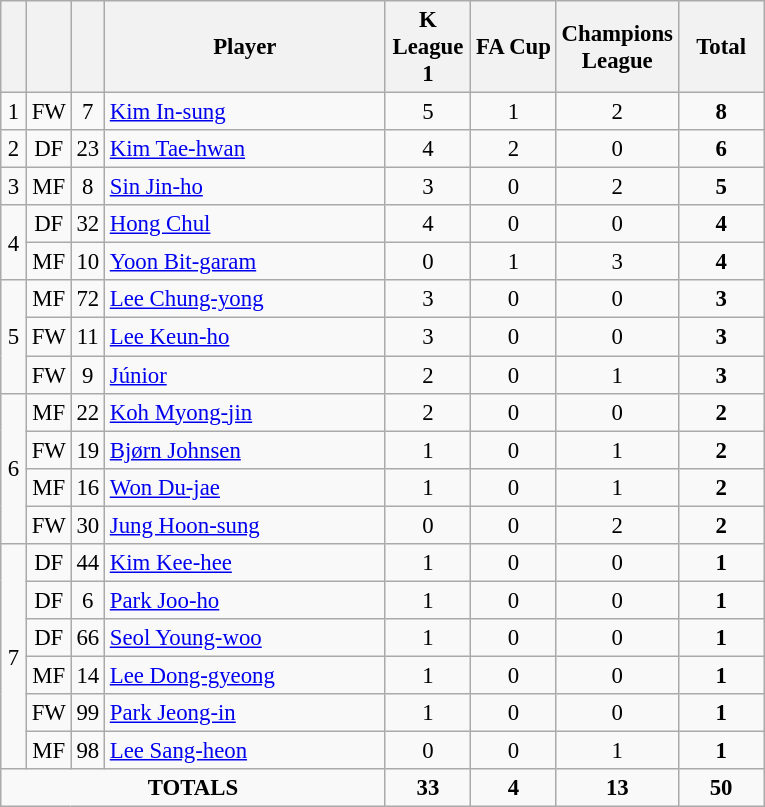<table class="wikitable sortable" style="font-size: 95%; text-align: center;">
<tr>
<th width=10></th>
<th width=10></th>
<th width=10></th>
<th width=180>Player</th>
<th width=50>K League 1</th>
<th width=50>FA Cup</th>
<th width=50>Champions League</th>
<th width=50>Total</th>
</tr>
<tr>
<td>1</td>
<td>FW</td>
<td>7</td>
<td align=left> <a href='#'>Kim In-sung</a></td>
<td>5</td>
<td>1</td>
<td>2</td>
<td><strong>8</strong></td>
</tr>
<tr>
<td>2</td>
<td>DF</td>
<td>23</td>
<td align=left> <a href='#'>Kim Tae-hwan</a></td>
<td>4</td>
<td>2</td>
<td>0</td>
<td><strong>6</strong></td>
</tr>
<tr>
<td>3</td>
<td>MF</td>
<td>8</td>
<td align=left> <a href='#'>Sin Jin-ho</a></td>
<td>3</td>
<td>0</td>
<td>2</td>
<td><strong>5</strong></td>
</tr>
<tr>
<td rowspan=2>4</td>
<td>DF</td>
<td>32</td>
<td align=left> <a href='#'>Hong Chul</a></td>
<td>4</td>
<td>0</td>
<td>0</td>
<td><strong>4</strong></td>
</tr>
<tr>
<td>MF</td>
<td>10</td>
<td align=left> <a href='#'>Yoon Bit-garam</a></td>
<td>0</td>
<td>1</td>
<td>3</td>
<td><strong>4</strong></td>
</tr>
<tr>
<td rowspan=3>5</td>
<td>MF</td>
<td>72</td>
<td align=left> <a href='#'>Lee Chung-yong</a></td>
<td>3</td>
<td>0</td>
<td>0</td>
<td><strong>3</strong></td>
</tr>
<tr>
<td>FW</td>
<td>11</td>
<td align=left> <a href='#'>Lee Keun-ho</a></td>
<td>3</td>
<td>0</td>
<td>0</td>
<td><strong>3</strong></td>
</tr>
<tr>
<td>FW</td>
<td>9</td>
<td align=left> <a href='#'>Júnior</a></td>
<td>2</td>
<td>0</td>
<td>1</td>
<td><strong>3</strong></td>
</tr>
<tr>
<td rowspan=4>6</td>
<td>MF</td>
<td>22</td>
<td align=left> <a href='#'>Koh Myong-jin</a></td>
<td>2</td>
<td>0</td>
<td>0</td>
<td><strong>2</strong></td>
</tr>
<tr>
<td>FW</td>
<td>19</td>
<td align=left> <a href='#'>Bjørn Johnsen</a></td>
<td>1</td>
<td>0</td>
<td>1</td>
<td><strong>2</strong></td>
</tr>
<tr>
<td>MF</td>
<td>16</td>
<td align=left> <a href='#'>Won Du-jae</a></td>
<td>1</td>
<td>0</td>
<td>1</td>
<td><strong>2</strong></td>
</tr>
<tr>
<td>FW</td>
<td>30</td>
<td align=left> <a href='#'>Jung Hoon-sung</a></td>
<td>0</td>
<td>0</td>
<td>2</td>
<td><strong>2</strong></td>
</tr>
<tr>
<td rowspan=6>7</td>
<td>DF</td>
<td>44</td>
<td align=left> <a href='#'>Kim Kee-hee</a></td>
<td>1</td>
<td>0</td>
<td>0</td>
<td><strong>1</strong></td>
</tr>
<tr>
<td>DF</td>
<td>6</td>
<td align="left"> <a href='#'>Park Joo-ho</a></td>
<td>1</td>
<td>0</td>
<td>0</td>
<td><strong>1</strong></td>
</tr>
<tr>
<td>DF</td>
<td>66</td>
<td align=left> <a href='#'>Seol Young-woo</a></td>
<td>1</td>
<td>0</td>
<td>0</td>
<td><strong>1</strong></td>
</tr>
<tr>
<td>MF</td>
<td>14</td>
<td align=left> <a href='#'>Lee Dong-gyeong</a></td>
<td>1</td>
<td>0</td>
<td>0</td>
<td><strong>1</strong></td>
</tr>
<tr>
<td>FW</td>
<td>99</td>
<td align=left> <a href='#'>Park Jeong-in</a></td>
<td>1</td>
<td>0</td>
<td>0</td>
<td><strong>1</strong></td>
</tr>
<tr>
<td>MF</td>
<td>98</td>
<td align=left> <a href='#'>Lee Sang-heon</a></td>
<td>0</td>
<td>0</td>
<td>1</td>
<td><strong>1</strong></td>
</tr>
<tr>
<td colspan="4"><strong>TOTALS</strong></td>
<td><strong>33</strong></td>
<td><strong>4</strong></td>
<td><strong>13</strong></td>
<td><strong>50</strong></td>
</tr>
</table>
